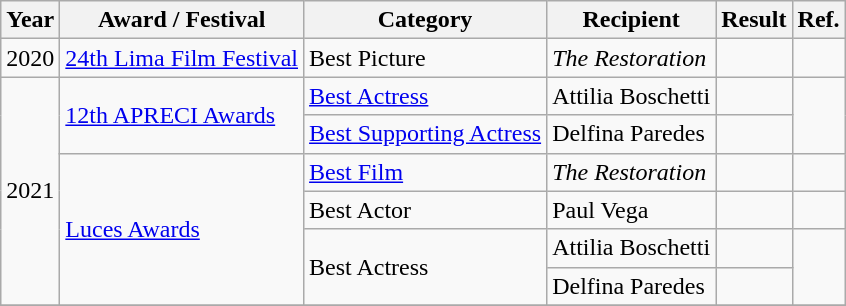<table class="wikitable">
<tr>
<th>Year</th>
<th>Award / Festival</th>
<th>Category</th>
<th>Recipient</th>
<th>Result</th>
<th>Ref.</th>
</tr>
<tr>
<td>2020</td>
<td><a href='#'>24th Lima Film Festival</a></td>
<td>Best Picture</td>
<td><em>The Restoration</em></td>
<td></td>
<td></td>
</tr>
<tr>
<td rowspan="6">2021</td>
<td rowspan="2"><a href='#'>12th APRECI Awards</a></td>
<td><a href='#'>Best Actress</a></td>
<td>Attilia Boschetti</td>
<td></td>
<td rowspan="2"></td>
</tr>
<tr>
<td><a href='#'>Best Supporting Actress</a></td>
<td>Delfina Paredes</td>
<td></td>
</tr>
<tr>
<td rowspan="4"><a href='#'>Luces Awards</a></td>
<td><a href='#'>Best Film</a></td>
<td><em>The Restoration</em></td>
<td></td>
<td></td>
</tr>
<tr>
<td>Best Actor</td>
<td>Paul Vega</td>
<td></td>
<td></td>
</tr>
<tr>
<td rowspan="2">Best Actress</td>
<td>Attilia Boschetti</td>
<td></td>
<td rowspan="2"></td>
</tr>
<tr>
<td>Delfina Paredes</td>
<td></td>
</tr>
<tr>
</tr>
</table>
